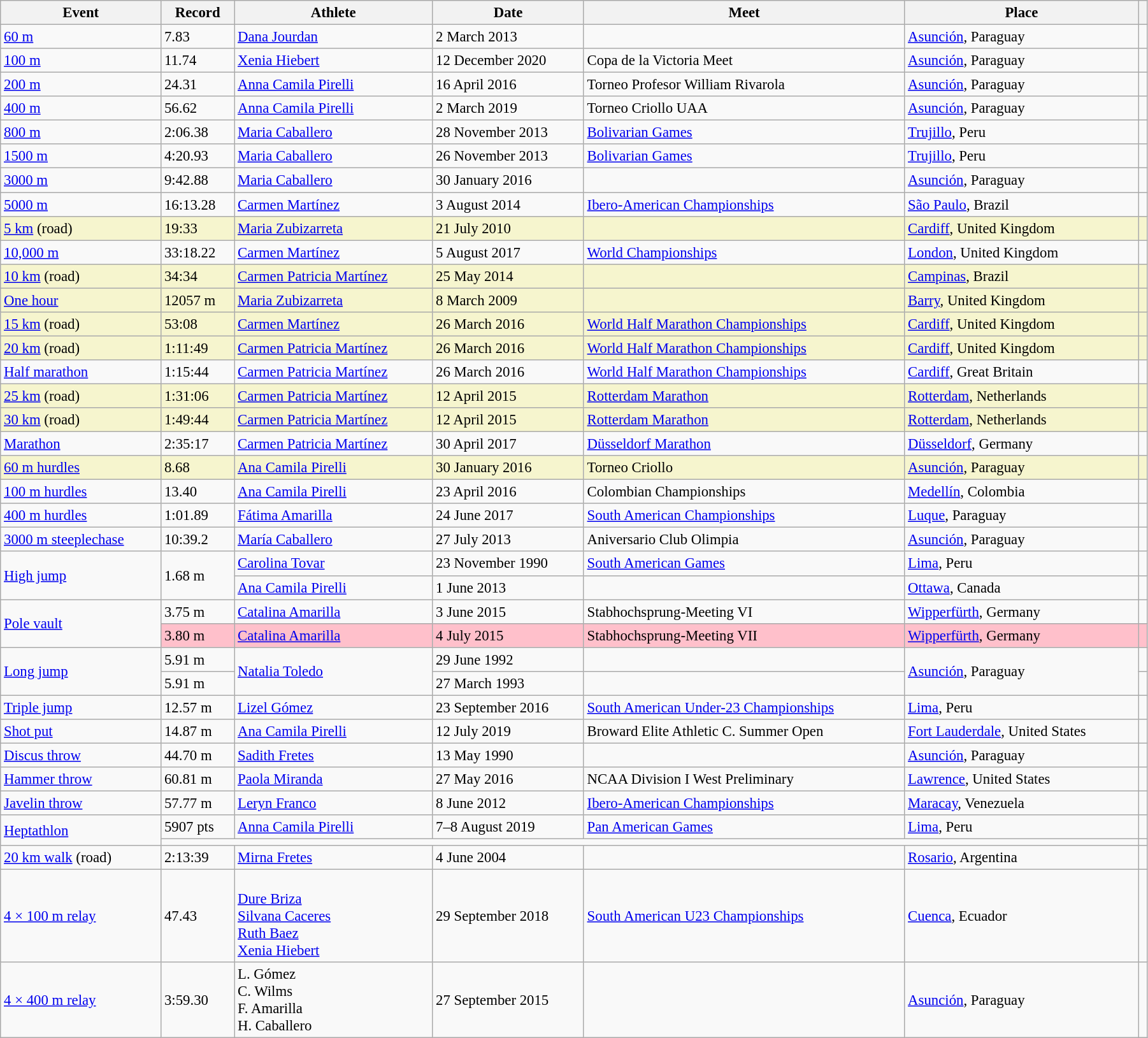<table class="wikitable" style="font-size:95%; width: 95%;">
<tr>
<th>Event</th>
<th>Record</th>
<th>Athlete</th>
<th>Date</th>
<th>Meet</th>
<th>Place</th>
<th></th>
</tr>
<tr>
<td><a href='#'>60 m</a></td>
<td>7.83</td>
<td><a href='#'>Dana Jourdan</a></td>
<td>2 March 2013</td>
<td></td>
<td><a href='#'>Asunción</a>, Paraguay</td>
<td></td>
</tr>
<tr>
<td><a href='#'>100 m</a></td>
<td>11.74 </td>
<td><a href='#'>Xenia Hiebert</a></td>
<td>12 December 2020</td>
<td>Copa de la Victoria Meet</td>
<td><a href='#'>Asunción</a>, Paraguay</td>
<td></td>
</tr>
<tr>
<td><a href='#'>200 m</a></td>
<td>24.31 </td>
<td><a href='#'>Anna Camila Pirelli</a></td>
<td>16 April 2016</td>
<td>Torneo Profesor William Rivarola</td>
<td><a href='#'>Asunción</a>, Paraguay</td>
<td></td>
</tr>
<tr>
<td><a href='#'>400 m</a></td>
<td>56.62</td>
<td><a href='#'>Anna Camila Pirelli</a></td>
<td>2 March 2019</td>
<td>Torneo Criollo UAA</td>
<td><a href='#'>Asunción</a>, Paraguay</td>
<td></td>
</tr>
<tr>
<td><a href='#'>800 m</a></td>
<td>2:06.38</td>
<td><a href='#'>Maria Caballero</a></td>
<td>28 November 2013</td>
<td><a href='#'>Bolivarian Games</a></td>
<td><a href='#'>Trujillo</a>, Peru</td>
<td></td>
</tr>
<tr>
<td><a href='#'>1500 m</a></td>
<td>4:20.93</td>
<td><a href='#'>Maria Caballero</a></td>
<td>26 November 2013</td>
<td><a href='#'>Bolivarian Games</a></td>
<td><a href='#'>Trujillo</a>, Peru</td>
<td></td>
</tr>
<tr>
<td><a href='#'>3000 m</a></td>
<td>9:42.88</td>
<td><a href='#'>Maria Caballero</a></td>
<td>30 January 2016</td>
<td></td>
<td><a href='#'>Asunción</a>, Paraguay</td>
<td></td>
</tr>
<tr>
<td><a href='#'>5000 m</a></td>
<td>16:13.28</td>
<td><a href='#'>Carmen Martínez</a></td>
<td>3 August 2014</td>
<td><a href='#'>Ibero-American Championships</a></td>
<td><a href='#'>São Paulo</a>, Brazil</td>
<td></td>
</tr>
<tr style="background:#f6F5CE;">
<td><a href='#'>5 km</a> (road)</td>
<td>19:33</td>
<td><a href='#'>Maria Zubizarreta</a></td>
<td>21 July 2010</td>
<td></td>
<td><a href='#'>Cardiff</a>, United Kingdom</td>
<td></td>
</tr>
<tr>
<td><a href='#'>10,000 m</a></td>
<td>33:18.22</td>
<td><a href='#'>Carmen Martínez</a></td>
<td>5 August 2017</td>
<td><a href='#'>World Championships</a></td>
<td><a href='#'>London</a>, United Kingdom</td>
<td></td>
</tr>
<tr style="background:#f6F5CE;">
<td><a href='#'>10 km</a> (road)</td>
<td>34:34</td>
<td><a href='#'>Carmen Patricia Martínez</a></td>
<td>25 May 2014</td>
<td></td>
<td><a href='#'>Campinas</a>, Brazil</td>
<td></td>
</tr>
<tr style="background:#f6F5CE;">
<td><a href='#'>One hour</a></td>
<td>12057 m </td>
<td><a href='#'>Maria Zubizarreta</a></td>
<td>8 March 2009</td>
<td></td>
<td><a href='#'>Barry</a>, United Kingdom</td>
<td></td>
</tr>
<tr style="background:#f6F5CE;">
<td><a href='#'>15 km</a> (road)</td>
<td>53:08</td>
<td><a href='#'>Carmen Martínez</a></td>
<td>26 March 2016</td>
<td><a href='#'>World Half Marathon Championships</a></td>
<td><a href='#'>Cardiff</a>, United Kingdom</td>
<td></td>
</tr>
<tr style="background:#f6F5CE;">
<td><a href='#'>20 km</a> (road)</td>
<td>1:11:49</td>
<td><a href='#'>Carmen Patricia Martínez</a></td>
<td>26 March 2016</td>
<td><a href='#'>World Half Marathon Championships</a></td>
<td><a href='#'>Cardiff</a>, United Kingdom</td>
<td></td>
</tr>
<tr>
<td><a href='#'>Half marathon</a></td>
<td>1:15:44</td>
<td><a href='#'>Carmen Patricia Martínez</a></td>
<td>26 March 2016</td>
<td><a href='#'>World Half Marathon Championships</a></td>
<td><a href='#'>Cardiff</a>, Great Britain</td>
<td></td>
</tr>
<tr style="background:#f6F5CE;">
<td><a href='#'>25 km</a> (road)</td>
<td>1:31:06</td>
<td><a href='#'>Carmen Patricia Martínez</a></td>
<td>12 April 2015</td>
<td><a href='#'>Rotterdam Marathon</a></td>
<td><a href='#'>Rotterdam</a>, Netherlands</td>
<td></td>
</tr>
<tr style="background:#f6F5CE;">
<td><a href='#'>30 km</a> (road)</td>
<td>1:49:44</td>
<td><a href='#'>Carmen Patricia Martínez</a></td>
<td>12 April 2015</td>
<td><a href='#'>Rotterdam Marathon</a></td>
<td><a href='#'>Rotterdam</a>, Netherlands</td>
<td></td>
</tr>
<tr>
<td><a href='#'>Marathon</a></td>
<td>2:35:17</td>
<td><a href='#'>Carmen Patricia Martínez</a></td>
<td>30 April 2017</td>
<td><a href='#'>Düsseldorf Marathon</a></td>
<td><a href='#'>Düsseldorf</a>, Germany</td>
<td></td>
</tr>
<tr style="background:#f6F5CE;">
<td><a href='#'>60 m hurdles</a></td>
<td>8.68</td>
<td><a href='#'>Ana Camila Pirelli</a></td>
<td>30 January 2016</td>
<td>Torneo Criollo</td>
<td><a href='#'>Asunción</a>, Paraguay</td>
<td></td>
</tr>
<tr>
<td><a href='#'>100 m hurdles</a></td>
<td>13.40  </td>
<td><a href='#'>Ana Camila Pirelli</a></td>
<td>23 April 2016</td>
<td>Colombian Championships</td>
<td><a href='#'>Medellín</a>, Colombia</td>
<td></td>
</tr>
<tr>
<td><a href='#'>400 m hurdles</a></td>
<td>1:01.89</td>
<td><a href='#'>Fátima Amarilla</a></td>
<td>24 June 2017</td>
<td><a href='#'>South American Championships</a></td>
<td><a href='#'>Luque</a>, Paraguay</td>
<td></td>
</tr>
<tr>
<td><a href='#'>3000 m steeplechase</a></td>
<td>10:39.2 </td>
<td><a href='#'>María Caballero</a></td>
<td>27 July 2013</td>
<td>Aniversario Club Olimpia</td>
<td><a href='#'>Asunción</a>, Paraguay</td>
<td></td>
</tr>
<tr>
<td rowspan=2><a href='#'>High jump</a></td>
<td rowspan=2>1.68 m</td>
<td><a href='#'>Carolina Tovar</a></td>
<td>23 November 1990</td>
<td><a href='#'>South American Games</a></td>
<td><a href='#'>Lima</a>, Peru</td>
<td></td>
</tr>
<tr>
<td><a href='#'>Ana Camila Pirelli</a></td>
<td>1 June 2013</td>
<td></td>
<td><a href='#'>Ottawa</a>, Canada</td>
<td></td>
</tr>
<tr>
<td rowspan=2><a href='#'>Pole vault</a></td>
<td>3.75 m</td>
<td><a href='#'>Catalina Amarilla</a></td>
<td>3 June 2015</td>
<td>Stabhochsprung-Meeting VI</td>
<td><a href='#'>Wipperfürth</a>, Germany</td>
<td></td>
</tr>
<tr style="background:pink">
<td>3.80 m</td>
<td><a href='#'>Catalina Amarilla</a></td>
<td>4 July 2015</td>
<td>Stabhochsprung-Meeting VII</td>
<td><a href='#'>Wipperfürth</a>, Germany</td>
<td></td>
</tr>
<tr>
<td rowspan=2><a href='#'>Long jump</a></td>
<td>5.91 m</td>
<td rowspan=2><a href='#'>Natalia Toledo</a></td>
<td>29 June 1992</td>
<td></td>
<td rowspan=2><a href='#'>Asunción</a>, Paraguay</td>
<td></td>
</tr>
<tr>
<td>5.91 m</td>
<td>27 March 1993</td>
<td></td>
<td></td>
</tr>
<tr>
<td><a href='#'>Triple jump</a></td>
<td>12.57 m </td>
<td><a href='#'>Lizel Gómez</a></td>
<td>23 September 2016</td>
<td><a href='#'>South American Under-23 Championships</a></td>
<td><a href='#'>Lima</a>, Peru</td>
<td></td>
</tr>
<tr>
<td><a href='#'>Shot put</a></td>
<td>14.87 m</td>
<td><a href='#'>Ana Camila Pirelli</a></td>
<td>12 July 2019</td>
<td>Broward Elite Athletic C. Summer Open</td>
<td><a href='#'>Fort Lauderdale</a>, United States</td>
<td></td>
</tr>
<tr>
<td><a href='#'>Discus throw</a></td>
<td>44.70 m</td>
<td><a href='#'>Sadith Fretes</a></td>
<td>13 May 1990</td>
<td></td>
<td><a href='#'>Asunción</a>, Paraguay</td>
<td></td>
</tr>
<tr>
<td><a href='#'>Hammer throw</a></td>
<td>60.81 m</td>
<td><a href='#'>Paola Miranda</a></td>
<td>27 May 2016</td>
<td>NCAA Division I West Preliminary</td>
<td><a href='#'>Lawrence</a>, United States</td>
<td></td>
</tr>
<tr>
<td><a href='#'>Javelin throw</a></td>
<td>57.77 m</td>
<td><a href='#'>Leryn Franco</a></td>
<td>8 June 2012</td>
<td><a href='#'>Ibero-American Championships</a></td>
<td><a href='#'>Maracay</a>, Venezuela</td>
<td></td>
</tr>
<tr>
<td rowspan=2><a href='#'>Heptathlon</a></td>
<td>5907 pts</td>
<td><a href='#'>Anna Camila Pirelli</a></td>
<td>7–8 August 2019</td>
<td><a href='#'>Pan American Games</a></td>
<td><a href='#'>Lima</a>, Peru</td>
<td></td>
</tr>
<tr>
<td colspan=5></td>
<td></td>
</tr>
<tr>
<td><a href='#'>20 km walk</a> (road)</td>
<td>2:13:39</td>
<td><a href='#'>Mirna Fretes</a></td>
<td>4 June 2004</td>
<td></td>
<td><a href='#'>Rosario</a>, Argentina</td>
<td></td>
</tr>
<tr>
<td><a href='#'>4 × 100 m relay</a></td>
<td>47.43</td>
<td><br><a href='#'>Dure Briza</a><br><a href='#'>Silvana Caceres</a><br><a href='#'>Ruth Baez</a><br><a href='#'>Xenia Hiebert</a></td>
<td>29 September 2018</td>
<td><a href='#'>South American U23 Championships</a></td>
<td><a href='#'>Cuenca</a>, Ecuador</td>
<td></td>
</tr>
<tr>
<td><a href='#'>4 × 400 m relay</a></td>
<td>3:59.30</td>
<td>L. Gómez<br>C. Wilms<br>F. Amarilla<br>H. Caballero</td>
<td>27 September 2015</td>
<td></td>
<td><a href='#'>Asunción</a>, Paraguay</td>
<td></td>
</tr>
</table>
